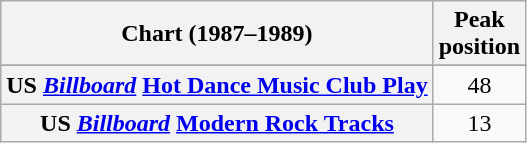<table class="wikitable sortable plainrowheaders" style="text-align:center">
<tr>
<th>Chart (1987–1989)</th>
<th>Peak<br>position</th>
</tr>
<tr>
</tr>
<tr>
</tr>
<tr>
<th scope="row">US <em><a href='#'>Billboard</a></em> <a href='#'>Hot Dance Music Club Play</a></th>
<td style="text-align:center;">48</td>
</tr>
<tr>
<th scope="row">US <em><a href='#'>Billboard</a></em> <a href='#'>Modern Rock Tracks</a></th>
<td style="text-align:center;">13</td>
</tr>
</table>
